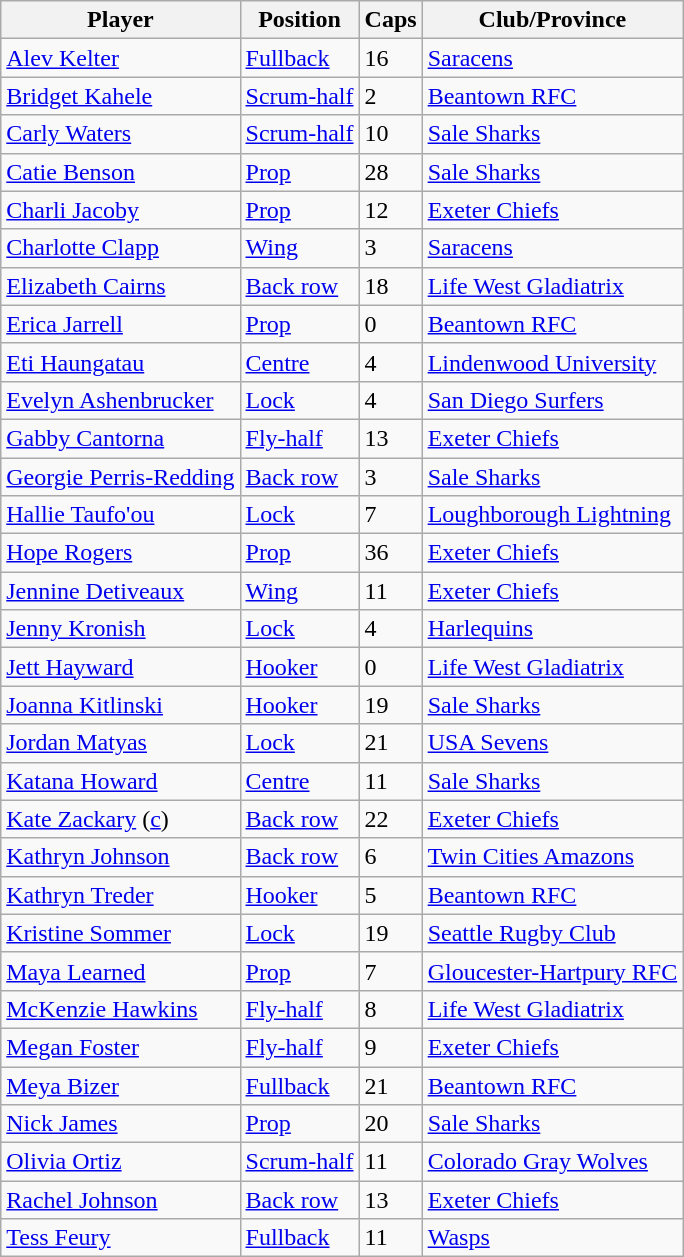<table class="wikitable sortable">
<tr>
<th>Player</th>
<th>Position</th>
<th>Caps</th>
<th>Club/Province</th>
</tr>
<tr>
<td><a href='#'>Alev Kelter</a></td>
<td><a href='#'>Fullback</a></td>
<td>16</td>
<td> <a href='#'>Saracens</a></td>
</tr>
<tr>
<td><a href='#'>Bridget Kahele</a></td>
<td><a href='#'>Scrum-half</a></td>
<td>2</td>
<td> <a href='#'>Beantown RFC</a></td>
</tr>
<tr>
<td><a href='#'>Carly Waters</a></td>
<td><a href='#'>Scrum-half</a></td>
<td>10</td>
<td> <a href='#'>Sale Sharks</a></td>
</tr>
<tr>
<td><a href='#'>Catie Benson</a></td>
<td><a href='#'>Prop</a></td>
<td>28</td>
<td> <a href='#'>Sale Sharks</a></td>
</tr>
<tr>
<td><a href='#'>Charli Jacoby</a></td>
<td><a href='#'>Prop</a></td>
<td>12</td>
<td> <a href='#'>Exeter Chiefs</a></td>
</tr>
<tr>
<td><a href='#'>Charlotte Clapp</a></td>
<td><a href='#'>Wing</a></td>
<td>3</td>
<td> <a href='#'>Saracens</a></td>
</tr>
<tr>
<td><a href='#'>Elizabeth Cairns</a></td>
<td><a href='#'>Back row</a></td>
<td>18</td>
<td> <a href='#'>Life West Gladiatrix</a></td>
</tr>
<tr>
<td><a href='#'>Erica Jarrell</a></td>
<td><a href='#'>Prop</a></td>
<td>0</td>
<td> <a href='#'>Beantown RFC</a></td>
</tr>
<tr>
<td><a href='#'>Eti Haungatau</a></td>
<td><a href='#'>Centre</a></td>
<td>4</td>
<td> <a href='#'>Lindenwood University</a></td>
</tr>
<tr>
<td><a href='#'>Evelyn Ashenbrucker</a></td>
<td><a href='#'>Lock</a></td>
<td>4</td>
<td> <a href='#'>San Diego Surfers</a></td>
</tr>
<tr>
<td><a href='#'>Gabby Cantorna</a></td>
<td><a href='#'>Fly-half</a></td>
<td>13</td>
<td> <a href='#'>Exeter Chiefs</a></td>
</tr>
<tr>
<td><a href='#'>Georgie Perris-Redding</a></td>
<td><a href='#'>Back row</a></td>
<td>3</td>
<td> <a href='#'>Sale Sharks</a></td>
</tr>
<tr>
<td><a href='#'>Hallie Taufo'ou</a></td>
<td><a href='#'>Lock</a></td>
<td>7</td>
<td> <a href='#'>Loughborough Lightning</a></td>
</tr>
<tr>
<td><a href='#'>Hope Rogers</a></td>
<td><a href='#'>Prop</a></td>
<td>36</td>
<td> <a href='#'>Exeter Chiefs</a></td>
</tr>
<tr>
<td><a href='#'>Jennine Detiveaux</a></td>
<td><a href='#'>Wing</a></td>
<td>11</td>
<td> <a href='#'>Exeter Chiefs</a></td>
</tr>
<tr>
<td><a href='#'>Jenny Kronish</a></td>
<td><a href='#'>Lock</a></td>
<td>4</td>
<td> <a href='#'>Harlequins</a></td>
</tr>
<tr>
<td><a href='#'>Jett Hayward</a></td>
<td><a href='#'>Hooker</a></td>
<td>0</td>
<td> <a href='#'>Life West Gladiatrix</a></td>
</tr>
<tr>
<td><a href='#'>Joanna Kitlinski</a></td>
<td><a href='#'>Hooker</a></td>
<td>19</td>
<td> <a href='#'>Sale Sharks</a></td>
</tr>
<tr>
<td><a href='#'>Jordan Matyas</a></td>
<td><a href='#'>Lock</a></td>
<td>21</td>
<td> <a href='#'>USA Sevens</a></td>
</tr>
<tr>
<td><a href='#'>Katana Howard</a></td>
<td><a href='#'>Centre</a></td>
<td>11</td>
<td> <a href='#'>Sale Sharks</a></td>
</tr>
<tr>
<td><a href='#'>Kate Zackary</a> (<a href='#'>c</a>)</td>
<td><a href='#'>Back row</a></td>
<td>22</td>
<td> <a href='#'>Exeter Chiefs</a></td>
</tr>
<tr>
<td><a href='#'>Kathryn Johnson</a></td>
<td><a href='#'>Back row</a></td>
<td>6</td>
<td> <a href='#'>Twin Cities Amazons</a></td>
</tr>
<tr>
<td><a href='#'>Kathryn Treder</a></td>
<td><a href='#'>Hooker</a></td>
<td>5</td>
<td> <a href='#'>Beantown RFC</a></td>
</tr>
<tr>
<td><a href='#'>Kristine Sommer</a></td>
<td><a href='#'>Lock</a></td>
<td>19</td>
<td> <a href='#'>Seattle Rugby Club</a></td>
</tr>
<tr>
<td><a href='#'>Maya Learned</a></td>
<td><a href='#'>Prop</a></td>
<td>7</td>
<td> <a href='#'>Gloucester-Hartpury RFC</a></td>
</tr>
<tr>
<td><a href='#'>McKenzie Hawkins</a></td>
<td><a href='#'>Fly-half</a></td>
<td>8</td>
<td> <a href='#'>Life West Gladiatrix</a></td>
</tr>
<tr>
<td><a href='#'>Megan Foster</a></td>
<td><a href='#'>Fly-half</a></td>
<td>9</td>
<td> <a href='#'>Exeter Chiefs</a></td>
</tr>
<tr>
<td><a href='#'>Meya Bizer</a></td>
<td><a href='#'>Fullback</a></td>
<td>21</td>
<td> <a href='#'>Beantown RFC</a></td>
</tr>
<tr>
<td><a href='#'>Nick James</a></td>
<td><a href='#'>Prop</a></td>
<td>20</td>
<td> <a href='#'>Sale Sharks</a></td>
</tr>
<tr>
<td><a href='#'>Olivia Ortiz</a></td>
<td><a href='#'>Scrum-half</a></td>
<td>11</td>
<td> <a href='#'>Colorado Gray Wolves</a></td>
</tr>
<tr>
<td><a href='#'>Rachel Johnson</a></td>
<td><a href='#'>Back row</a></td>
<td>13</td>
<td> <a href='#'>Exeter Chiefs</a></td>
</tr>
<tr>
<td><a href='#'>Tess Feury</a></td>
<td><a href='#'>Fullback</a></td>
<td>11</td>
<td> <a href='#'>Wasps</a></td>
</tr>
</table>
